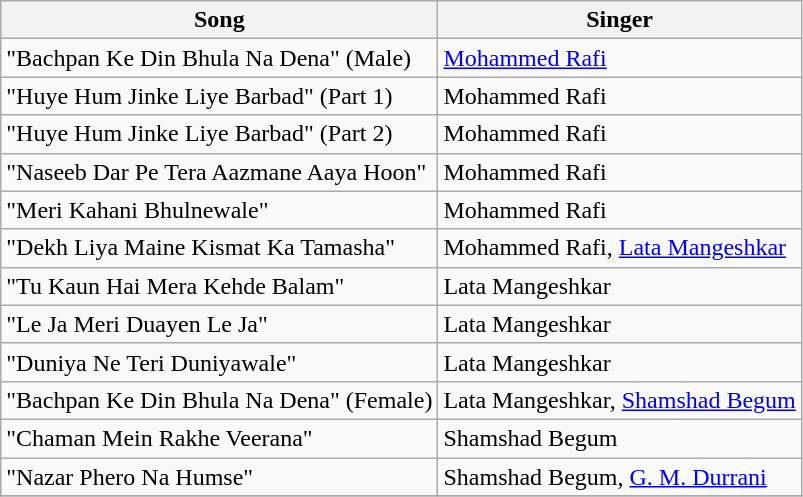<table class="wikitable">
<tr>
<th>Song</th>
<th>Singer</th>
</tr>
<tr>
<td>"Bachpan Ke Din Bhula Na Dena" (Male)</td>
<td><a href='#'>Mohammed Rafi</a></td>
</tr>
<tr>
<td>"Huye Hum Jinke Liye Barbad" (Part 1)</td>
<td>Mohammed Rafi</td>
</tr>
<tr>
<td>"Huye Hum Jinke Liye Barbad" (Part 2)</td>
<td>Mohammed Rafi</td>
</tr>
<tr>
<td>"Naseeb Dar Pe Tera Aazmane Aaya Hoon"</td>
<td>Mohammed Rafi</td>
</tr>
<tr>
<td>"Meri Kahani Bhulnewale"</td>
<td>Mohammed Rafi</td>
</tr>
<tr>
<td>"Dekh Liya Maine Kismat Ka Tamasha"</td>
<td>Mohammed Rafi, <a href='#'>Lata Mangeshkar</a></td>
</tr>
<tr>
<td>"Tu Kaun Hai Mera Kehde Balam"</td>
<td>Lata Mangeshkar</td>
</tr>
<tr>
<td>"Le Ja Meri Duayen Le Ja"</td>
<td>Lata Mangeshkar</td>
</tr>
<tr>
<td>"Duniya Ne Teri Duniyawale"</td>
<td>Lata Mangeshkar</td>
</tr>
<tr>
<td>"Bachpan Ke Din Bhula Na Dena" (Female)</td>
<td>Lata Mangeshkar, <a href='#'>Shamshad Begum</a></td>
</tr>
<tr>
<td>"Chaman Mein Rakhe Veerana"</td>
<td>Shamshad Begum</td>
</tr>
<tr>
<td>"Nazar Phero Na Humse"</td>
<td>Shamshad Begum, <a href='#'>G. M. Durrani</a></td>
</tr>
<tr>
</tr>
</table>
